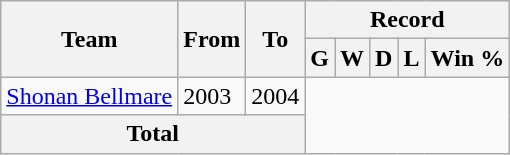<table class="wikitable" style="text-align: center">
<tr>
<th rowspan="2">Team</th>
<th rowspan="2">From</th>
<th rowspan="2">To</th>
<th colspan="5">Record</th>
</tr>
<tr>
<th>G</th>
<th>W</th>
<th>D</th>
<th>L</th>
<th>Win %</th>
</tr>
<tr>
<td align="left"><a href='#'>Shonan Bellmare</a></td>
<td align="left">2003</td>
<td align="left">2004<br></td>
</tr>
<tr>
<th colspan="3">Total<br></th>
</tr>
</table>
